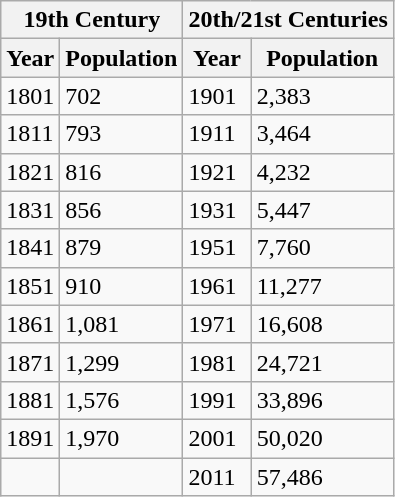<table class="wikitable">
<tr>
<th colspan=2>19th Century</th>
<th colspan=2>20th/21st Centuries</th>
</tr>
<tr>
<th>Year</th>
<th>Population</th>
<th>Year</th>
<th>Population</th>
</tr>
<tr>
<td>1801</td>
<td>702</td>
<td>1901</td>
<td>2,383</td>
</tr>
<tr>
<td>1811</td>
<td>793</td>
<td>1911</td>
<td>3,464</td>
</tr>
<tr>
<td>1821</td>
<td>816</td>
<td>1921</td>
<td>4,232</td>
</tr>
<tr>
<td>1831</td>
<td>856</td>
<td>1931</td>
<td>5,447</td>
</tr>
<tr>
<td>1841</td>
<td>879</td>
<td>1951</td>
<td>7,760</td>
</tr>
<tr>
<td>1851</td>
<td>910</td>
<td>1961</td>
<td>11,277</td>
</tr>
<tr>
<td>1861</td>
<td>1,081</td>
<td>1971</td>
<td>16,608</td>
</tr>
<tr>
<td>1871</td>
<td>1,299</td>
<td>1981</td>
<td>24,721</td>
</tr>
<tr>
<td>1881</td>
<td>1,576</td>
<td>1991</td>
<td>33,896</td>
</tr>
<tr>
<td>1891</td>
<td>1,970</td>
<td>2001</td>
<td>50,020</td>
</tr>
<tr>
<td></td>
<td></td>
<td>2011</td>
<td>57,486</td>
</tr>
</table>
